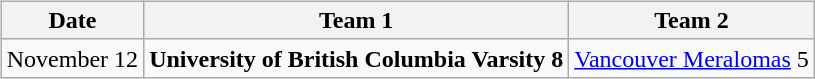<table cellspacing="10">
<tr>
<td valign="top"><br><table class="wikitable">
<tr>
<th>Date</th>
<th>Team 1</th>
<th>Team 2</th>
</tr>
<tr>
<td>November 12</td>
<td><strong>University of British Columbia Varsity 8</strong></td>
<td><a href='#'>Vancouver Meralomas</a> 5</td>
</tr>
</table>
</td>
</tr>
</table>
